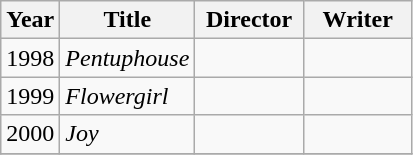<table class="wikitable">
<tr>
<th>Year</th>
<th>Title</th>
<th width="65">Director</th>
<th width="65">Writer</th>
</tr>
<tr>
<td>1998</td>
<td><em>Pentuphouse</em></td>
<td></td>
<td></td>
</tr>
<tr>
<td>1999</td>
<td><em>Flowergirl</em></td>
<td></td>
<td></td>
</tr>
<tr>
<td>2000</td>
<td><em>Joy</em></td>
<td></td>
<td></td>
</tr>
<tr>
</tr>
</table>
